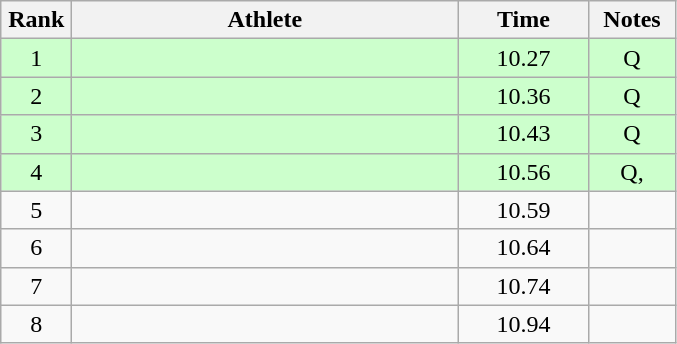<table class="wikitable" style="text-align:center">
<tr>
<th width=40>Rank</th>
<th width=250>Athlete</th>
<th width=80>Time</th>
<th width=50>Notes</th>
</tr>
<tr bgcolor=ccffcc>
<td>1</td>
<td align=left></td>
<td>10.27</td>
<td>Q</td>
</tr>
<tr bgcolor=ccffcc>
<td>2</td>
<td align=left></td>
<td>10.36</td>
<td>Q</td>
</tr>
<tr bgcolor=ccffcc>
<td>3</td>
<td align=left></td>
<td>10.43</td>
<td>Q</td>
</tr>
<tr bgcolor=ccffcc>
<td>4</td>
<td align=left></td>
<td>10.56</td>
<td>Q, </td>
</tr>
<tr>
<td>5</td>
<td align=left></td>
<td>10.59</td>
<td></td>
</tr>
<tr>
<td>6</td>
<td align=left></td>
<td>10.64</td>
<td></td>
</tr>
<tr>
<td>7</td>
<td align=left></td>
<td>10.74</td>
<td></td>
</tr>
<tr>
<td>8</td>
<td align=left></td>
<td>10.94</td>
<td></td>
</tr>
</table>
